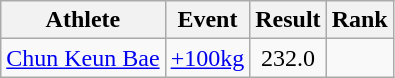<table class="wikitable">
<tr>
<th>Athlete</th>
<th>Event</th>
<th>Result</th>
<th>Rank</th>
</tr>
<tr align=center>
<td align=left><a href='#'>Chun Keun Bae</a></td>
<td align=left><a href='#'>+100kg</a></td>
<td>232.0</td>
<td></td>
</tr>
</table>
